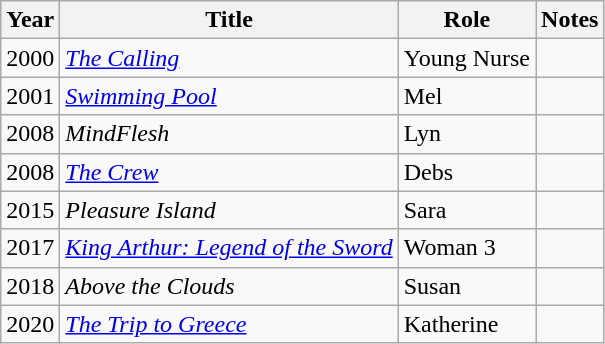<table class="wikitable sortable">
<tr>
<th>Year</th>
<th>Title</th>
<th>Role</th>
<th>Notes</th>
</tr>
<tr>
<td>2000</td>
<td><a href='#'><em>The Calling</em></a></td>
<td>Young Nurse</td>
<td></td>
</tr>
<tr>
<td>2001</td>
<td><a href='#'><em>Swimming Pool</em></a></td>
<td>Mel</td>
<td></td>
</tr>
<tr>
<td>2008</td>
<td><em>MindFlesh</em></td>
<td>Lyn</td>
<td></td>
</tr>
<tr>
<td>2008</td>
<td><a href='#'><em>The Crew</em></a></td>
<td>Debs</td>
<td></td>
</tr>
<tr>
<td>2015</td>
<td><em>Pleasure Island</em></td>
<td>Sara</td>
<td></td>
</tr>
<tr>
<td>2017</td>
<td><em><a href='#'>King Arthur: Legend of the Sword</a></em></td>
<td>Woman 3</td>
<td></td>
</tr>
<tr>
<td>2018</td>
<td><em>Above the Clouds</em></td>
<td>Susan</td>
<td></td>
</tr>
<tr>
<td>2020</td>
<td><em><a href='#'>The Trip to Greece</a></em></td>
<td>Katherine</td>
<td></td>
</tr>
</table>
